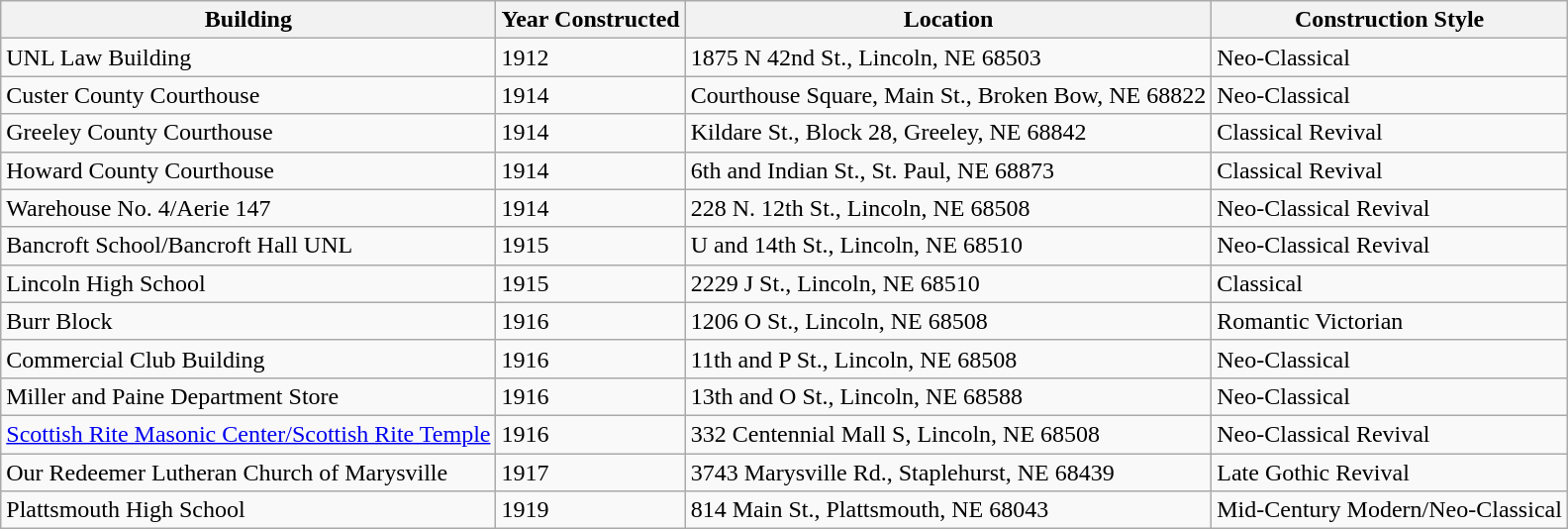<table class="wikitable">
<tr>
<th>Building</th>
<th>Year Constructed</th>
<th>Location</th>
<th>Construction Style</th>
</tr>
<tr>
<td>UNL Law Building</td>
<td>1912</td>
<td>1875 N 42nd St., Lincoln, NE 68503</td>
<td>Neo-Classical</td>
</tr>
<tr>
<td>Custer County Courthouse</td>
<td>1914</td>
<td>Courthouse Square, Main St., Broken Bow, NE 68822</td>
<td>Neo-Classical</td>
</tr>
<tr>
<td>Greeley County Courthouse</td>
<td>1914</td>
<td>Kildare St., Block 28, Greeley, NE 68842</td>
<td>Classical Revival</td>
</tr>
<tr>
<td>Howard County Courthouse</td>
<td>1914</td>
<td>6th and Indian St., St. Paul, NE 68873</td>
<td>Classical Revival</td>
</tr>
<tr>
<td>Warehouse No. 4/Aerie 147</td>
<td>1914</td>
<td>228 N. 12th St., Lincoln, NE 68508</td>
<td>Neo-Classical Revival</td>
</tr>
<tr>
<td>Bancroft School/Bancroft Hall UNL</td>
<td>1915</td>
<td>U and 14th St., Lincoln, NE 68510</td>
<td>Neo-Classical Revival</td>
</tr>
<tr>
<td>Lincoln High School</td>
<td>1915</td>
<td>2229 J St., Lincoln, NE 68510</td>
<td>Classical</td>
</tr>
<tr>
<td>Burr Block</td>
<td>1916</td>
<td>1206 O St., Lincoln, NE 68508</td>
<td>Romantic Victorian</td>
</tr>
<tr>
<td>Commercial Club Building</td>
<td>1916</td>
<td>11th and P St., Lincoln, NE 68508</td>
<td>Neo-Classical</td>
</tr>
<tr>
<td>Miller and Paine Department Store</td>
<td>1916</td>
<td>13th and O St., Lincoln, NE 68588</td>
<td>Neo-Classical</td>
</tr>
<tr>
<td><a href='#'>Scottish Rite Masonic Center/Scottish Rite Temple</a></td>
<td>1916</td>
<td>332 Centennial Mall S, Lincoln, NE 68508</td>
<td>Neo-Classical Revival</td>
</tr>
<tr>
<td>Our Redeemer Lutheran Church of Marysville</td>
<td>1917</td>
<td>3743 Marysville Rd., Staplehurst, NE 68439</td>
<td>Late Gothic Revival</td>
</tr>
<tr>
<td>Plattsmouth High School</td>
<td>1919</td>
<td>814 Main St., Plattsmouth, NE 68043</td>
<td>Mid-Century Modern/Neo-Classical</td>
</tr>
</table>
